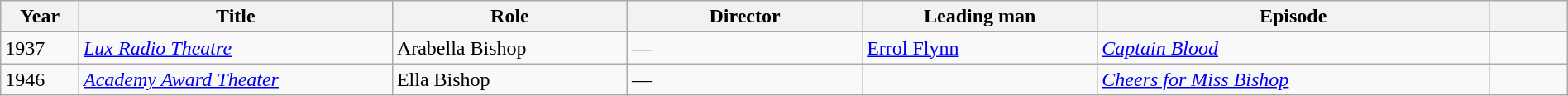<table class="wikitable sortable" width="100%">
<tr>
<th width="5%">Year</th>
<th width="20%">Title</th>
<th width="15%">Role</th>
<th width="15%">Director</th>
<th width="15%">Leading man</th>
<th width="25%">Episode</th>
<th width="5%" class="unsortable"></th>
</tr>
<tr>
<td>1937</td>
<td><em><a href='#'>Lux Radio Theatre</a></em></td>
<td>Arabella Bishop</td>
<td>—</td>
<td><a href='#'>Errol Flynn</a></td>
<td><em><a href='#'>Captain Blood</a></em></td>
<td></td>
</tr>
<tr>
<td>1946</td>
<td><em><a href='#'>Academy Award Theater</a></em></td>
<td>Ella Bishop</td>
<td>—</td>
<td></td>
<td><em><a href='#'>Cheers for Miss Bishop</a></em></td>
<td></td>
</tr>
</table>
